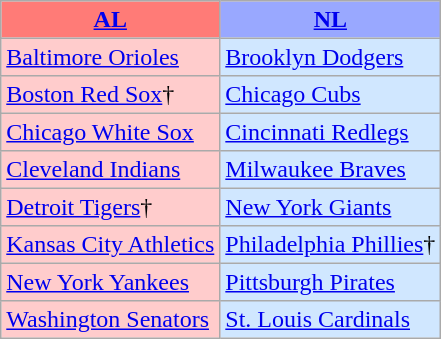<table class="wikitable" style="font-size:100%;line-height:1.1;">
<tr>
<th style="background-color: #FF7B77;"><a href='#'>AL</a></th>
<th style="background-color: #99A8FF;"><a href='#'>NL</a></th>
</tr>
<tr>
<td style="background-color: #FFCCCC;"><a href='#'>Baltimore Orioles</a></td>
<td style="background-color: #D0E7FF;"><a href='#'>Brooklyn Dodgers</a></td>
</tr>
<tr>
<td style="background-color: #FFCCCC;"><a href='#'>Boston Red Sox</a>†</td>
<td style="background-color: #D0E7FF;"><a href='#'>Chicago Cubs</a></td>
</tr>
<tr>
<td style="background-color: #FFCCCC;"><a href='#'>Chicago White Sox</a></td>
<td style="background-color: #D0E7FF;"><a href='#'>Cincinnati Redlegs</a></td>
</tr>
<tr>
<td style="background-color: #FFCCCC;"><a href='#'>Cleveland Indians</a></td>
<td style="background-color: #D0E7FF;"><a href='#'>Milwaukee Braves</a></td>
</tr>
<tr>
<td style="background-color: #FFCCCC;"><a href='#'>Detroit Tigers</a>†</td>
<td style="background-color: #D0E7FF;"><a href='#'>New York Giants</a></td>
</tr>
<tr>
<td style="background-color: #FFCCCC;"><a href='#'>Kansas City Athletics</a></td>
<td style="background-color: #D0E7FF;"><a href='#'>Philadelphia Phillies</a>†</td>
</tr>
<tr>
<td style="background-color: #FFCCCC;"><a href='#'>New York Yankees</a></td>
<td style="background-color: #D0E7FF;"><a href='#'>Pittsburgh Pirates</a></td>
</tr>
<tr>
<td style="background-color: #FFCCCC;"><a href='#'>Washington Senators</a></td>
<td style="background-color: #D0E7FF;"><a href='#'>St. Louis Cardinals</a></td>
</tr>
</table>
